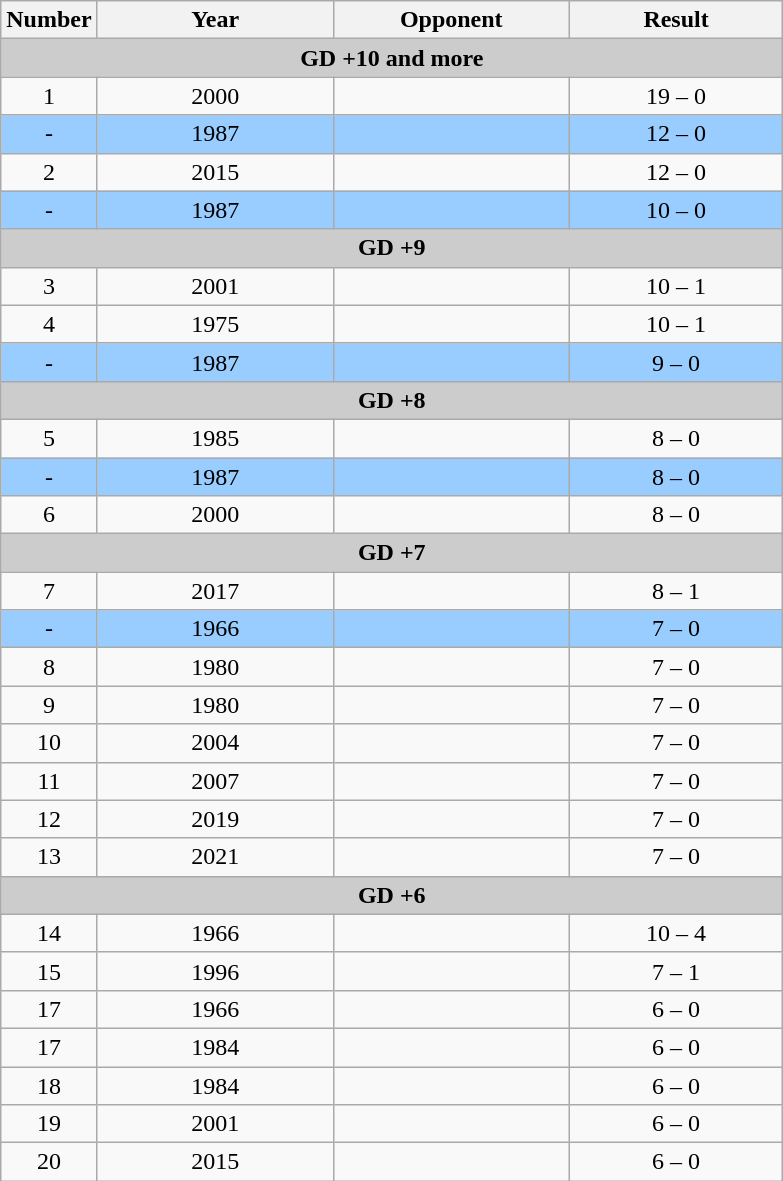<table class="wikitable sortable">
<tr>
<th width=30>Number</th>
<th width=150>Year</th>
<th width=150>Opponent</th>
<th width=135>Result</th>
</tr>
<tr>
<td colspan="4" bgcolor="#cccccc"align=center><strong>GD +10 and more</strong></td>
</tr>
<tr>
<td align=center>1</td>
<td align=center>2000</td>
<td></td>
<td align=center>19 – 0</td>
</tr>
<tr style="background:#9acdff;">
<td align=center>-</td>
<td align=center>1987</td>
<td></td>
<td align=center>12 – 0</td>
</tr>
<tr>
<td align=center>2</td>
<td align=center>2015</td>
<td></td>
<td align=center>12 – 0</td>
</tr>
<tr style="background:#9acdff;">
<td align=center>-</td>
<td align=center>1987</td>
<td></td>
<td align=center>10 – 0</td>
</tr>
<tr>
<td colspan="4" bgcolor="#cccccc"align=center><strong>GD +9</strong></td>
</tr>
<tr>
<td align=center>3</td>
<td align=center>2001</td>
<td></td>
<td align=center>10 – 1</td>
</tr>
<tr>
<td align=center>4</td>
<td align=center>1975</td>
<td></td>
<td align=center>10 – 1</td>
</tr>
<tr style="background:#9acdff;">
<td align=center>-</td>
<td align=center>1987</td>
<td></td>
<td align=center>9 – 0</td>
</tr>
<tr>
<td colspan="4" bgcolor="#cccccc"align=center><strong>GD +8</strong></td>
</tr>
<tr>
<td align=center>5</td>
<td align=center>1985</td>
<td></td>
<td align=center>8 – 0</td>
</tr>
<tr style="background:#9acdff;">
<td align=center>-</td>
<td align=center>1987</td>
<td></td>
<td align=center>8 – 0</td>
</tr>
<tr>
<td align=center>6</td>
<td align=center>2000</td>
<td></td>
<td align=center>8 – 0</td>
</tr>
<tr>
<td colspan="4" bgcolor="#cccccc"align=center><strong>GD +7</strong></td>
</tr>
<tr>
<td align=center>7</td>
<td align=center>2017</td>
<td></td>
<td align=center>8 – 1</td>
</tr>
<tr style="background:#9acdff;">
<td align=center>-</td>
<td align=center>1966</td>
<td></td>
<td align=center>7 – 0</td>
</tr>
<tr>
<td align=center>8</td>
<td align=center>1980</td>
<td></td>
<td align=center>7 – 0</td>
</tr>
<tr>
<td align=center>9</td>
<td align=center>1980</td>
<td></td>
<td align=center>7 – 0</td>
</tr>
<tr>
<td align=center>10</td>
<td align=center>2004</td>
<td></td>
<td align=center>7 – 0</td>
</tr>
<tr>
<td align=center>11</td>
<td align=center>2007</td>
<td></td>
<td align=center>7 – 0</td>
</tr>
<tr>
<td align=center>12</td>
<td align=center>2019</td>
<td></td>
<td align=center>7 – 0</td>
</tr>
<tr>
<td align=center>13</td>
<td align=center>2021</td>
<td></td>
<td align=center>7 – 0</td>
</tr>
<tr>
<td colspan="4" bgcolor="#cccccc"align=center><strong>GD +6</strong></td>
</tr>
<tr>
<td align=center>14</td>
<td align=center>1966</td>
<td></td>
<td align=center>10 – 4</td>
</tr>
<tr>
<td align=center>15</td>
<td align=center>1996</td>
<td></td>
<td align=center>7 – 1</td>
</tr>
<tr>
<td align=center>17</td>
<td align=center>1966</td>
<td></td>
<td align=center>6 – 0</td>
</tr>
<tr>
<td align=center>17</td>
<td align=center>1984</td>
<td></td>
<td align=center>6 – 0</td>
</tr>
<tr>
<td align=center>18</td>
<td align=center>1984</td>
<td></td>
<td align=center>6 – 0</td>
</tr>
<tr>
<td align=center>19</td>
<td align=center>2001</td>
<td></td>
<td align=center>6 – 0</td>
</tr>
<tr>
<td align=center>20</td>
<td align=center>2015</td>
<td></td>
<td align=center>6 – 0</td>
</tr>
</table>
